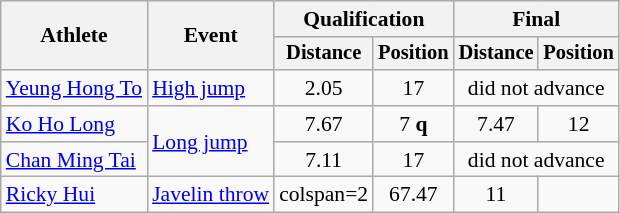<table class=wikitable style=font-size:90%;text-align:center>
<tr>
<th rowspan=2>Athlete</th>
<th rowspan=2>Event</th>
<th colspan=2>Qualification</th>
<th colspan=2>Final</th>
</tr>
<tr style=font-size:95%>
<th>Distance</th>
<th>Position</th>
<th>Distance</th>
<th>Position</th>
</tr>
<tr>
<td align=left><a href='#'>Yeung Hong To</a></td>
<td align=left><a href='#'>High jump</a></td>
<td>2.05</td>
<td>17</td>
<td colspan=2>did not advance</td>
</tr>
<tr>
<td align=left><a href='#'>Ko Ho Long</a></td>
<td align=left rowspan=2><a href='#'>Long jump</a></td>
<td>7.67</td>
<td>7 <strong>q</strong></td>
<td>7.47</td>
<td>12</td>
</tr>
<tr>
<td align=left><a href='#'>Chan Ming Tai</a></td>
<td>7.11</td>
<td>17</td>
<td colspan=2>did not advance</td>
</tr>
<tr>
<td align=left><a href='#'>Ricky Hui</a></td>
<td align=left><a href='#'>Javelin throw</a></td>
<td>colspan=2 </td>
<td>67.47</td>
<td>11</td>
</tr>
</table>
